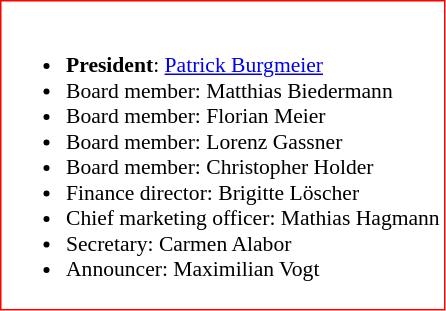<table class="toccolours" style="border: #FF0000 solid 1px; background: #FFFFFF; font-size: 90%">
<tr>
<td><br><ul><li><strong>President</strong>:  <a href='#'>Patrick Burgmeier</a></li><li>Board member:  Matthias Biedermann</li><li>Board member:  Florian Meier</li><li>Board member:  Lorenz Gassner</li><li>Board member:  Christopher Holder</li><li>Finance director:  Brigitte Löscher</li><li>Chief marketing officer:  Mathias Hagmann</li><li>Secretary:  Carmen Alabor</li><li>Announcer:  Maximilian Vogt</li></ul></td>
</tr>
</table>
